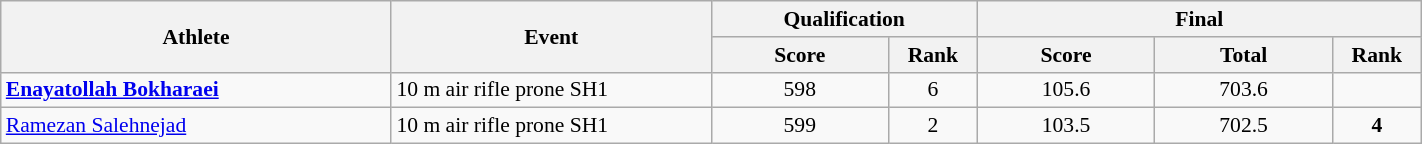<table class="wikitable" width="75%" style="text-align:center; font-size:90%">
<tr>
<th rowspan="2" width="22%">Athlete</th>
<th rowspan="2" width="18%">Event</th>
<th colspan="2">Qualification</th>
<th colspan="3">Final</th>
</tr>
<tr>
<th width="10%">Score</th>
<th width="5%">Rank</th>
<th width="10%">Score</th>
<th width="10%">Total</th>
<th width="5%">Rank</th>
</tr>
<tr>
<td align="left"><strong><a href='#'>Enayatollah Bokharaei</a></strong></td>
<td align="left">10 m air rifle prone SH1</td>
<td>598</td>
<td>6 <strong></strong></td>
<td>105.6</td>
<td>703.6</td>
<td></td>
</tr>
<tr>
<td align="left"><a href='#'>Ramezan Salehnejad</a></td>
<td align="left">10 m air rifle prone SH1</td>
<td>599</td>
<td>2 <strong></strong></td>
<td>103.5</td>
<td>702.5</td>
<td><strong>4</strong></td>
</tr>
</table>
